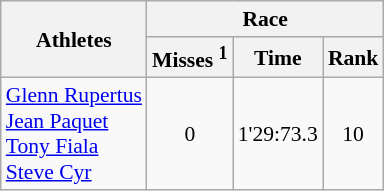<table class="wikitable" border="1" style="font-size:90%">
<tr>
<th rowspan=2>Athletes</th>
<th colspan=3>Race</th>
</tr>
<tr>
<th>Misses <sup>1</sup></th>
<th>Time</th>
<th>Rank</th>
</tr>
<tr>
<td><a href='#'>Glenn Rupertus</a><br><a href='#'>Jean Paquet</a><br><a href='#'>Tony Fiala</a><br><a href='#'>Steve Cyr</a></td>
<td align=center>0</td>
<td align=center>1'29:73.3</td>
<td align=center>10</td>
</tr>
</table>
